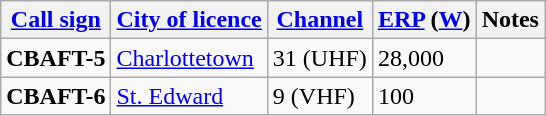<table class="wikitable sortable">
<tr>
<th><a href='#'>Call sign</a></th>
<th><a href='#'>City of licence</a></th>
<th><a href='#'>Channel</a></th>
<th><a href='#'>ERP</a> (<a href='#'>W</a>)</th>
<th>Notes</th>
</tr>
<tr>
<td><strong>CBAFT-5</strong></td>
<td><a href='#'>Charlottetown</a></td>
<td>31 (UHF)</td>
<td>28,000</td>
<td></td>
</tr>
<tr>
<td><strong>CBAFT-6</strong></td>
<td><a href='#'>St. Edward</a></td>
<td>9 (VHF)</td>
<td>100</td>
<td></td>
</tr>
</table>
